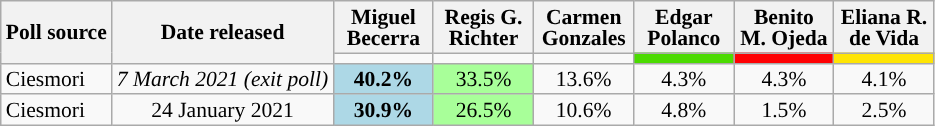<table class="wikitable" style="text-align:center;font-size:90%;line-height:14px;">
<tr>
<th rowspan="2">Poll source</th>
<th rowspan="2">Date released</th>
<th style="width:60px">Miguel Becerra</th>
<th style="width:60px">Regis G. Richter</th>
<th style="width:60px">Carmen Gonzales</th>
<th style="width:60px">Edgar Polanco</th>
<th style="width:60px">Benito M. Ojeda</th>
<th style="width:60px">Eliana R. de Vida</th>
</tr>
<tr>
<td style="background:"></td>
<td style="background:"></td>
<td style="background:"></td>
<td style="background:#4BDB01;"></td>
<td style="background:#FF0103;"></td>
<td style="background:#FFE504;"></td>
</tr>
<tr>
<td style="text-align:left;">Ciesmori</td>
<td><em>7 March 2021 (exit poll)</em></td>
<td style="background:lightblue"><strong>40.2%</strong></td>
<td style="background:#A8FF99">33.5%</td>
<td>13.6%</td>
<td>4.3%</td>
<td>4.3%</td>
<td>4.1%</td>
</tr>
<tr>
<td style="text-align:left;">Ciesmori</td>
<td>24 January 2021</td>
<td style="background:lightblue"><strong>30.9%</strong></td>
<td style="background:#A8FF99">26.5%</td>
<td>10.6%</td>
<td>4.8%</td>
<td>1.5%</td>
<td>2.5%</td>
</tr>
</table>
